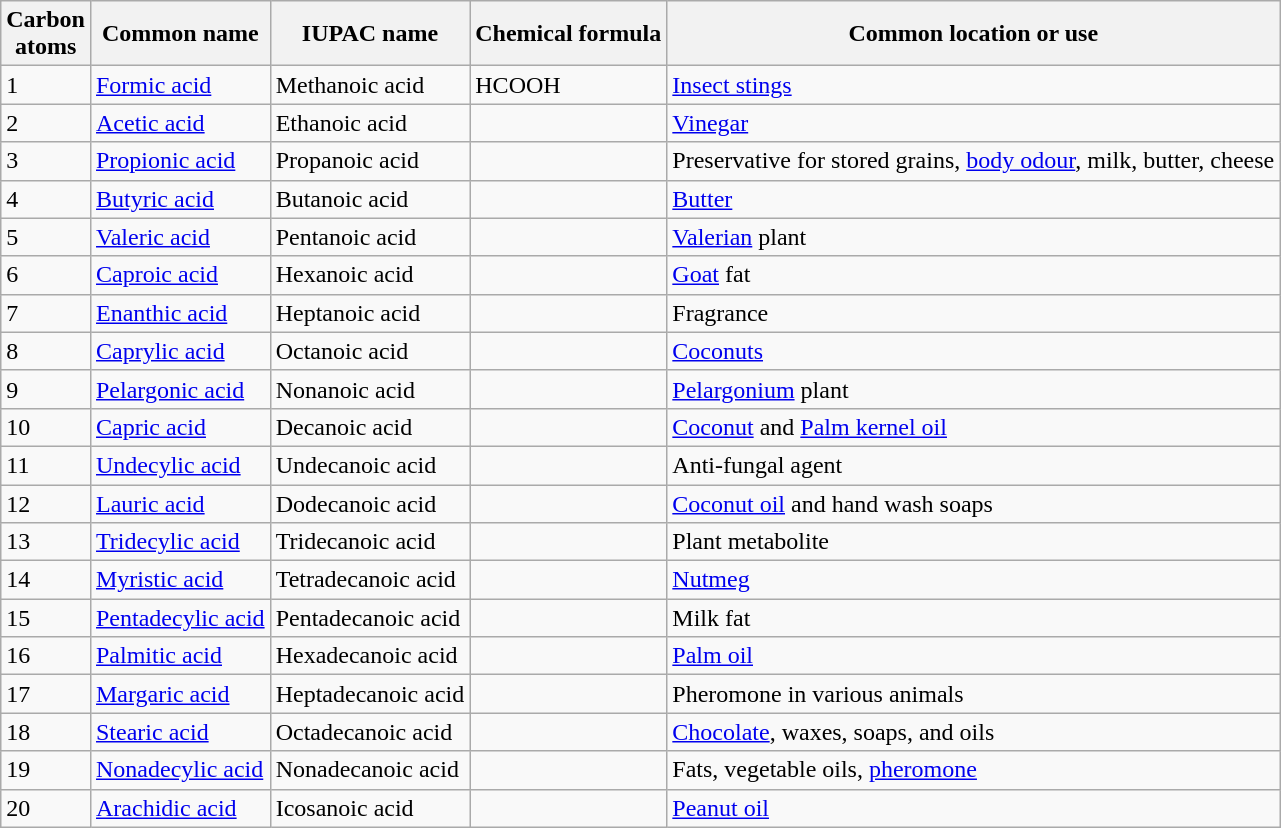<table class = "wikitable">
<tr>
<th>Carbon<br>atoms</th>
<th>Common name</th>
<th>IUPAC name</th>
<th>Chemical formula</th>
<th>Common location or use</th>
</tr>
<tr>
<td>1</td>
<td><a href='#'>Formic acid</a></td>
<td>Methanoic acid</td>
<td>HCOOH</td>
<td><a href='#'>Insect stings</a></td>
</tr>
<tr>
<td>2</td>
<td><a href='#'>Acetic acid</a></td>
<td>Ethanoic acid</td>
<td></td>
<td><a href='#'>Vinegar</a></td>
</tr>
<tr>
<td>3</td>
<td><a href='#'>Propionic acid</a></td>
<td>Propanoic acid</td>
<td></td>
<td>Preservative for stored grains, <a href='#'>body odour</a>, milk, butter, cheese</td>
</tr>
<tr>
<td>4</td>
<td><a href='#'>Butyric acid</a></td>
<td>Butanoic acid</td>
<td></td>
<td><a href='#'>Butter</a></td>
</tr>
<tr>
<td>5</td>
<td><a href='#'>Valeric acid</a></td>
<td>Pentanoic acid</td>
<td></td>
<td><a href='#'>Valerian</a> plant</td>
</tr>
<tr>
<td>6</td>
<td><a href='#'>Caproic acid</a></td>
<td>Hexanoic acid</td>
<td></td>
<td><a href='#'>Goat</a> fat</td>
</tr>
<tr>
<td>7</td>
<td><a href='#'>Enanthic acid</a></td>
<td>Heptanoic acid</td>
<td></td>
<td>Fragrance</td>
</tr>
<tr>
<td>8</td>
<td><a href='#'>Caprylic acid</a></td>
<td>Octanoic acid</td>
<td></td>
<td><a href='#'>Coconuts</a></td>
</tr>
<tr>
<td>9</td>
<td><a href='#'>Pelargonic acid</a></td>
<td>Nonanoic acid</td>
<td></td>
<td><a href='#'>Pelargonium</a> plant</td>
</tr>
<tr>
<td>10</td>
<td><a href='#'>Capric acid</a></td>
<td>Decanoic acid</td>
<td></td>
<td><a href='#'>Coconut</a> and <a href='#'>Palm kernel oil</a></td>
</tr>
<tr>
<td>11</td>
<td><a href='#'>Undecylic acid</a></td>
<td>Undecanoic acid</td>
<td></td>
<td>Anti-fungal agent</td>
</tr>
<tr>
<td>12</td>
<td><a href='#'>Lauric acid</a></td>
<td>Dodecanoic acid</td>
<td></td>
<td><a href='#'>Coconut oil</a> and hand wash soaps</td>
</tr>
<tr>
<td>13</td>
<td><a href='#'>Tridecylic acid</a></td>
<td>Tridecanoic acid</td>
<td></td>
<td>Plant metabolite</td>
</tr>
<tr>
<td>14</td>
<td><a href='#'>Myristic acid</a></td>
<td>Tetradecanoic acid</td>
<td></td>
<td><a href='#'>Nutmeg</a></td>
</tr>
<tr>
<td>15</td>
<td><a href='#'>Pentadecylic acid</a></td>
<td>Pentadecanoic acid</td>
<td></td>
<td>Milk fat</td>
</tr>
<tr>
<td>16</td>
<td><a href='#'>Palmitic acid</a></td>
<td>Hexadecanoic acid</td>
<td></td>
<td><a href='#'>Palm oil</a></td>
</tr>
<tr>
<td>17</td>
<td><a href='#'>Margaric acid</a></td>
<td>Heptadecanoic acid</td>
<td></td>
<td>Pheromone in various animals</td>
</tr>
<tr>
<td>18</td>
<td><a href='#'>Stearic acid</a></td>
<td>Octadecanoic acid</td>
<td></td>
<td><a href='#'>Chocolate</a>, waxes, soaps, and oils</td>
</tr>
<tr>
<td>19</td>
<td><a href='#'>Nonadecylic acid</a></td>
<td>Nonadecanoic acid</td>
<td></td>
<td>Fats, vegetable oils, <a href='#'>pheromone</a></td>
</tr>
<tr>
<td>20</td>
<td><a href='#'>Arachidic acid</a></td>
<td>Icosanoic acid</td>
<td></td>
<td><a href='#'>Peanut oil</a></td>
</tr>
</table>
